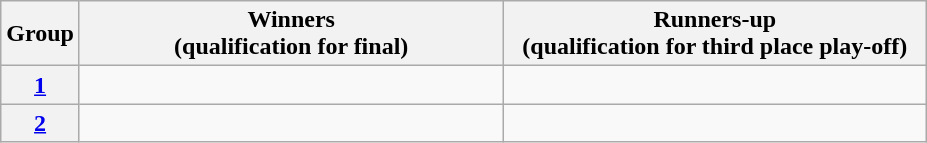<table class=wikitable>
<tr>
<th>Group</th>
<th width="275">Winners<br>(qualification for final)</th>
<th width="275">Runners-up<br>(qualification for third place play-off)</th>
</tr>
<tr>
<th><a href='#'>1</a></th>
<td></td>
<td></td>
</tr>
<tr>
<th><a href='#'>2</a></th>
<td></td>
<td></td>
</tr>
</table>
